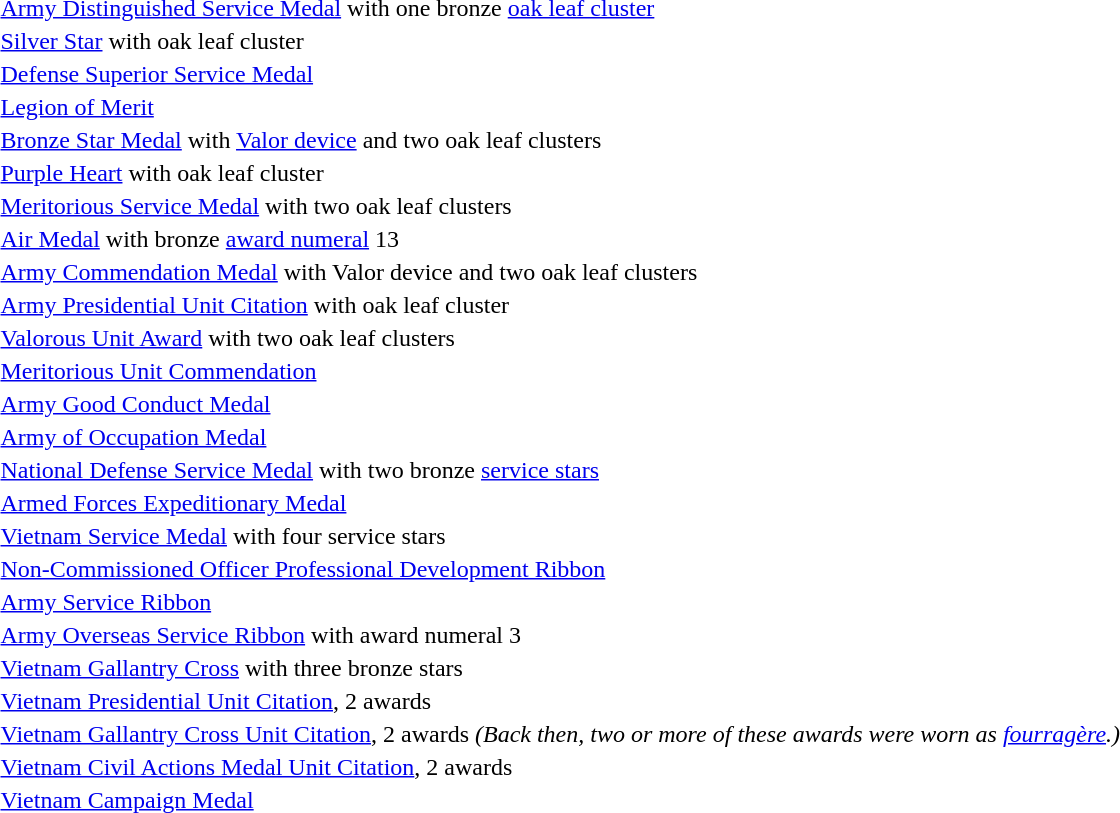<table>
<tr>
<td></td>
<td><a href='#'>Army Distinguished Service Medal</a> with one bronze <a href='#'>oak leaf cluster</a></td>
</tr>
<tr>
<td></td>
<td><a href='#'>Silver Star</a> with oak leaf cluster</td>
</tr>
<tr>
<td></td>
<td><a href='#'>Defense Superior Service Medal</a></td>
</tr>
<tr>
<td></td>
<td><a href='#'>Legion of Merit</a></td>
</tr>
<tr>
<td><span></span><span></span><span></span></td>
<td><a href='#'>Bronze Star Medal</a> with <a href='#'>Valor device</a> and two oak leaf clusters</td>
</tr>
<tr>
<td></td>
<td><a href='#'>Purple Heart</a> with oak leaf cluster</td>
</tr>
<tr>
<td><span></span><span></span></td>
<td><a href='#'>Meritorious Service Medal</a> with two oak leaf clusters</td>
</tr>
<tr>
<td><span></span><span></span></td>
<td><a href='#'>Air Medal</a> with bronze <a href='#'>award numeral</a> 13</td>
</tr>
<tr>
<td><span></span><span></span><span></span></td>
<td><a href='#'>Army Commendation Medal</a> with Valor device and two oak leaf clusters</td>
</tr>
<tr>
<td></td>
<td><a href='#'>Army Presidential Unit Citation</a> with oak leaf cluster</td>
</tr>
<tr>
<td><span></span><span></span></td>
<td><a href='#'>Valorous Unit Award</a> with two oak leaf clusters</td>
</tr>
<tr>
<td></td>
<td><a href='#'>Meritorious Unit Commendation</a></td>
</tr>
<tr>
<td></td>
<td><a href='#'>Army Good Conduct Medal</a></td>
</tr>
<tr>
<td></td>
<td><a href='#'>Army of Occupation Medal</a></td>
</tr>
<tr>
<td><span></span><span></span></td>
<td><a href='#'>National Defense Service Medal</a> with two bronze <a href='#'>service stars</a></td>
</tr>
<tr>
<td></td>
<td><a href='#'>Armed Forces Expeditionary Medal</a></td>
</tr>
<tr>
<td><span></span><span></span><span></span><span></span></td>
<td><a href='#'>Vietnam Service Medal</a> with four service stars</td>
</tr>
<tr>
<td></td>
<td><a href='#'>Non-Commissioned Officer Professional Development Ribbon</a></td>
</tr>
<tr>
<td></td>
<td><a href='#'>Army Service Ribbon</a></td>
</tr>
<tr>
<td><span></span></td>
<td><a href='#'>Army Overseas Service Ribbon</a> with award numeral 3</td>
</tr>
<tr>
<td><span></span><span></span><span></span></td>
<td><a href='#'>Vietnam Gallantry Cross</a> with three bronze stars</td>
</tr>
<tr>
<td><span></span></td>
<td><a href='#'>Vietnam Presidential Unit Citation</a>, 2 awards</td>
</tr>
<tr>
<td><span></span></td>
<td><a href='#'>Vietnam Gallantry Cross Unit Citation</a>, 2 awards <em>(Back then, two or more of these awards were worn as <a href='#'>fourragère</a>.)</em></td>
</tr>
<tr>
<td><span></span></td>
<td><a href='#'>Vietnam Civil Actions Medal Unit Citation</a>, 2 awards</td>
</tr>
<tr>
<td></td>
<td><a href='#'>Vietnam Campaign Medal</a></td>
</tr>
</table>
